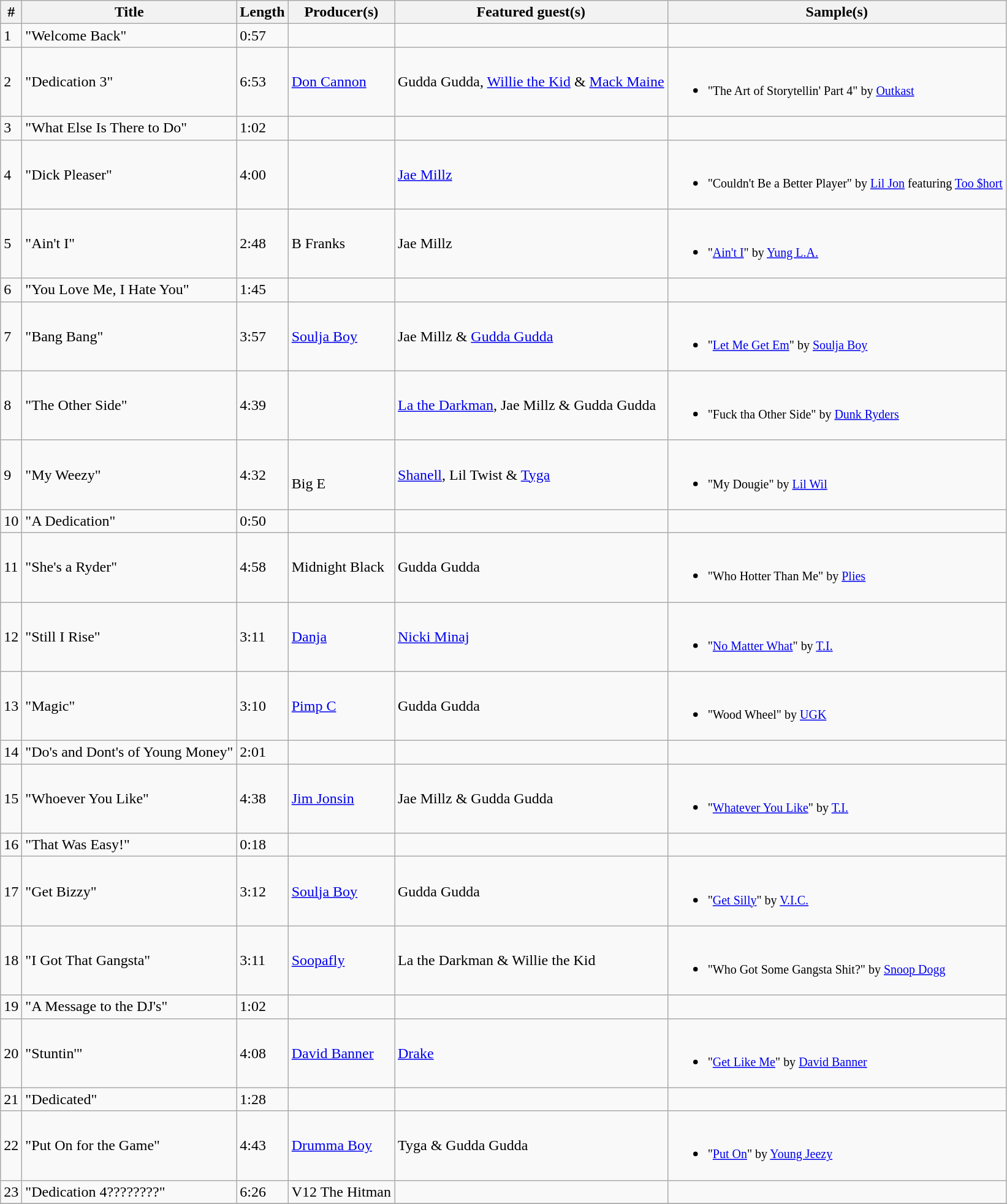<table class="wikitable">
<tr>
<th align="center">#</th>
<th align="center">Title</th>
<th align="center">Length</th>
<th align="center">Producer(s)</th>
<th align="center">Featured guest(s)</th>
<th align="center">Sample(s)</th>
</tr>
<tr>
<td>1</td>
<td>"Welcome Back"</td>
<td>0:57</td>
<td></td>
<td></td>
<td></td>
</tr>
<tr>
<td>2</td>
<td>"Dedication 3"</td>
<td>6:53</td>
<td><a href='#'>Don Cannon</a></td>
<td>Gudda Gudda, <a href='#'>Willie the Kid</a> & <a href='#'>Mack Maine</a></td>
<td><br><ul><li><small>"The Art of Storytellin' Part 4" by <a href='#'>Outkast</a></small></li></ul></td>
</tr>
<tr>
<td>3</td>
<td>"What Else Is There to Do"</td>
<td>1:02</td>
<td></td>
<td></td>
<td></td>
</tr>
<tr>
<td>4</td>
<td>"Dick Pleaser"</td>
<td>4:00</td>
<td></td>
<td><a href='#'>Jae Millz</a></td>
<td><br><ul><li><small>"Couldn't Be a Better Player" by <a href='#'>Lil Jon</a> featuring <a href='#'>Too $hort</a></small></li></ul></td>
</tr>
<tr>
<td>5</td>
<td>"Ain't I"</td>
<td>2:48</td>
<td>B Franks</td>
<td>Jae Millz</td>
<td><br><ul><li><small>"<a href='#'>Ain't I</a>" by <a href='#'>Yung L.A.</a></small></li></ul></td>
</tr>
<tr>
<td>6</td>
<td>"You Love Me, I Hate You"</td>
<td>1:45</td>
<td></td>
<td></td>
<td></td>
</tr>
<tr>
<td>7</td>
<td>"Bang Bang"</td>
<td>3:57</td>
<td><a href='#'>Soulja Boy</a></td>
<td>Jae Millz & <a href='#'>Gudda Gudda</a></td>
<td><br><ul><li><small>"<a href='#'>Let Me Get Em</a>" by <a href='#'>Soulja Boy</a></small></li></ul></td>
</tr>
<tr>
<td>8</td>
<td>"The Other Side"</td>
<td>4:39</td>
<td></td>
<td><a href='#'>La the Darkman</a>, Jae Millz & Gudda Gudda</td>
<td><br><ul><li><small>"Fuck tha Other Side" by <a href='#'>Dunk Ryders</a></small></li></ul></td>
</tr>
<tr>
<td>9</td>
<td>"My Weezy"</td>
<td>4:32</td>
<td><br>Big E</td>
<td><a href='#'>Shanell</a>, Lil Twist & <a href='#'>Tyga</a></td>
<td><br><ul><li><small>"My Dougie" by <a href='#'>Lil Wil</a></small></li></ul></td>
</tr>
<tr>
<td>10</td>
<td>"A Dedication"</td>
<td>0:50</td>
<td></td>
<td></td>
<td></td>
</tr>
<tr>
<td>11</td>
<td>"She's a Ryder"</td>
<td>4:58</td>
<td>Midnight Black</td>
<td>Gudda Gudda</td>
<td><br><ul><li><small>"Who Hotter Than Me" by <a href='#'>Plies</a></small></li></ul></td>
</tr>
<tr>
<td>12</td>
<td>"Still I Rise"</td>
<td>3:11</td>
<td><a href='#'>Danja</a></td>
<td><a href='#'>Nicki Minaj</a></td>
<td><br><ul><li><small>"<a href='#'>No Matter What</a>" by <a href='#'>T.I.</a></small></li></ul></td>
</tr>
<tr>
<td>13</td>
<td>"Magic"</td>
<td>3:10</td>
<td><a href='#'>Pimp C</a></td>
<td>Gudda Gudda</td>
<td><br><ul><li><small>"Wood Wheel" by <a href='#'>UGK</a></small></li></ul></td>
</tr>
<tr>
<td>14</td>
<td>"Do's and Dont's of Young Money"</td>
<td>2:01</td>
<td></td>
<td></td>
<td></td>
</tr>
<tr>
<td>15</td>
<td>"Whoever You Like"</td>
<td>4:38</td>
<td><a href='#'>Jim Jonsin</a></td>
<td>Jae Millz & Gudda Gudda</td>
<td><br><ul><li><small>"<a href='#'>Whatever You Like</a>" by <a href='#'>T.I.</a></small></li></ul></td>
</tr>
<tr>
<td>16</td>
<td>"That Was Easy!"</td>
<td>0:18</td>
<td></td>
<td></td>
<td></td>
</tr>
<tr>
<td>17</td>
<td>"Get Bizzy"</td>
<td>3:12</td>
<td><a href='#'>Soulja Boy</a></td>
<td>Gudda Gudda</td>
<td><br><ul><li><small>"<a href='#'>Get Silly</a>" by <a href='#'>V.I.C.</a></small></li></ul></td>
</tr>
<tr>
<td>18</td>
<td>"I Got That Gangsta"</td>
<td>3:11</td>
<td><a href='#'>Soopafly</a></td>
<td>La the Darkman & Willie the Kid</td>
<td><br><ul><li><small>"Who Got Some Gangsta Shit?" by <a href='#'>Snoop Dogg</a></small></li></ul></td>
</tr>
<tr>
<td>19</td>
<td>"A Message to the DJ's"</td>
<td>1:02</td>
<td></td>
<td></td>
<td></td>
</tr>
<tr>
<td>20</td>
<td>"Stuntin'"</td>
<td>4:08</td>
<td><a href='#'>David Banner</a></td>
<td><a href='#'>Drake</a></td>
<td><br><ul><li><small>"<a href='#'>Get Like Me</a>" by <a href='#'>David Banner</a></small></li></ul></td>
</tr>
<tr>
<td>21</td>
<td>"Dedicated"</td>
<td>1:28</td>
<td></td>
<td></td>
<td></td>
</tr>
<tr>
<td>22</td>
<td>"Put On for the Game"</td>
<td>4:43</td>
<td><a href='#'>Drumma Boy</a></td>
<td>Tyga & Gudda Gudda</td>
<td><br><ul><li><small>"<a href='#'>Put On</a>" by <a href='#'>Young Jeezy</a></small></li></ul></td>
</tr>
<tr>
<td>23</td>
<td>"Dedication 4????????"</td>
<td>6:26</td>
<td>V12 The Hitman</td>
<td></td>
<td></td>
</tr>
<tr>
</tr>
</table>
